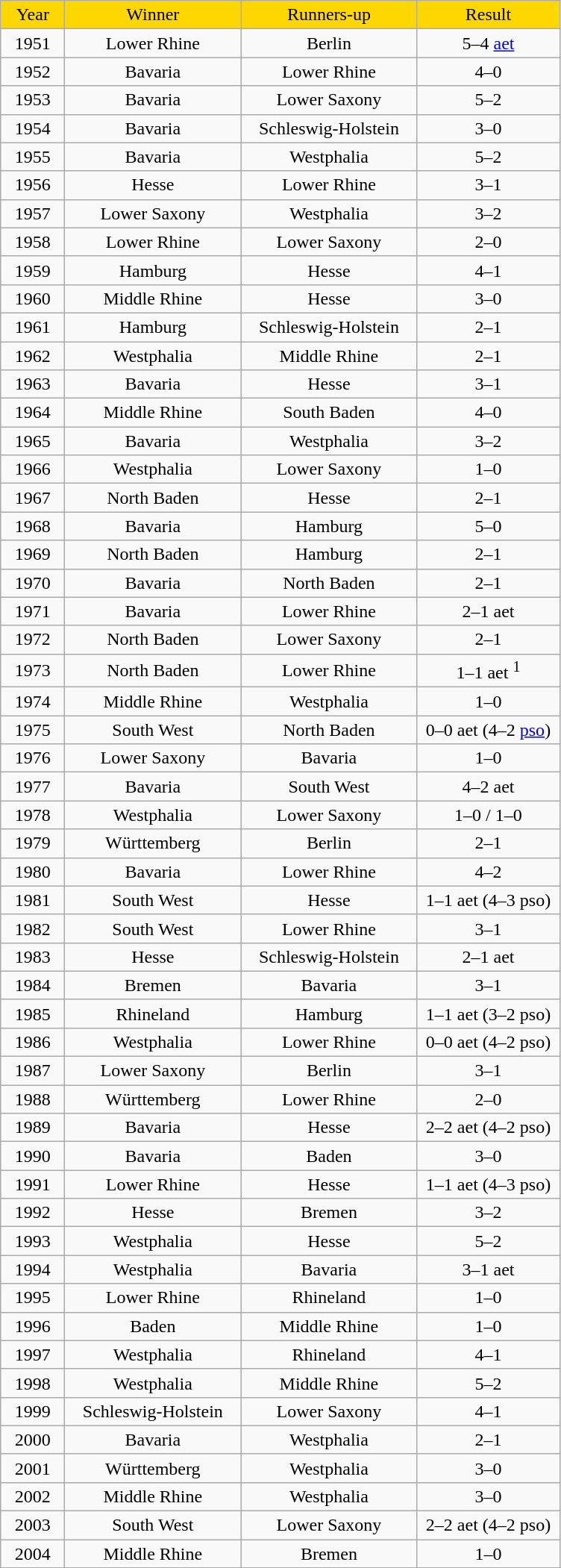<table class="wikitable">
<tr align="center" bgcolor="#FFD700">
<td width="50">Year</td>
<td width="150">Winner</td>
<td width="150">Runners-up</td>
<td width="120">Result</td>
</tr>
<tr align="center">
<td>1951</td>
<td>Lower Rhine</td>
<td>Berlin</td>
<td>5–4 <a href='#'>aet</a></td>
</tr>
<tr align="center">
<td>1952</td>
<td>Bavaria</td>
<td>Lower Rhine</td>
<td>4–0</td>
</tr>
<tr align="center">
<td>1953</td>
<td>Bavaria</td>
<td>Lower Saxony</td>
<td>5–2</td>
</tr>
<tr align="center">
<td>1954</td>
<td>Bavaria</td>
<td>Schleswig-Holstein</td>
<td>3–0</td>
</tr>
<tr align="center">
<td>1955</td>
<td>Bavaria</td>
<td>Westphalia</td>
<td>5–2</td>
</tr>
<tr align="center">
<td>1956</td>
<td>Hesse</td>
<td>Lower Rhine</td>
<td>3–1</td>
</tr>
<tr align="center">
<td>1957</td>
<td>Lower Saxony</td>
<td>Westphalia</td>
<td>3–2</td>
</tr>
<tr align="center">
<td>1958</td>
<td>Lower Rhine</td>
<td>Lower Saxony</td>
<td>2–0</td>
</tr>
<tr align="center">
<td>1959</td>
<td>Hamburg</td>
<td>Hesse</td>
<td>4–1</td>
</tr>
<tr align="center">
<td>1960</td>
<td>Middle Rhine</td>
<td>Hesse</td>
<td>3–0</td>
</tr>
<tr align="center">
<td>1961</td>
<td>Hamburg</td>
<td>Schleswig-Holstein</td>
<td>2–1</td>
</tr>
<tr align="center">
<td>1962</td>
<td>Westphalia</td>
<td>Middle Rhine</td>
<td>2–1</td>
</tr>
<tr align="center">
<td>1963</td>
<td>Bavaria</td>
<td>Hesse</td>
<td>3–1</td>
</tr>
<tr align="center">
<td>1964</td>
<td>Middle Rhine</td>
<td>South Baden</td>
<td>4–0</td>
</tr>
<tr align="center">
<td>1965</td>
<td>Bavaria</td>
<td>Westphalia</td>
<td>3–2</td>
</tr>
<tr align="center">
<td>1966</td>
<td>Westphalia</td>
<td>Lower Saxony</td>
<td>1–0</td>
</tr>
<tr align="center">
<td>1967</td>
<td>North Baden</td>
<td>Hesse</td>
<td>2–1</td>
</tr>
<tr align="center">
<td>1968</td>
<td>Bavaria</td>
<td>Hamburg</td>
<td>5–0</td>
</tr>
<tr align="center">
<td>1969</td>
<td>North Baden</td>
<td>Hamburg</td>
<td>2–1</td>
</tr>
<tr align="center">
<td>1970</td>
<td>Bavaria</td>
<td>North Baden</td>
<td>2–1</td>
</tr>
<tr align="center">
<td>1971</td>
<td>Bavaria</td>
<td>Lower Rhine</td>
<td>2–1 aet</td>
</tr>
<tr align="center">
<td>1972</td>
<td>North Baden</td>
<td>Lower Saxony</td>
<td>2–1</td>
</tr>
<tr align="center">
<td>1973</td>
<td>North Baden</td>
<td>Lower Rhine</td>
<td>1–1 aet <sup>1</sup></td>
</tr>
<tr align="center">
<td>1974</td>
<td>Middle Rhine</td>
<td>Westphalia</td>
<td>1–0</td>
</tr>
<tr align="center">
<td>1975</td>
<td>South West</td>
<td>North Baden</td>
<td>0–0 aet (4–2 <a href='#'>pso</a>)</td>
</tr>
<tr align="center">
<td>1976</td>
<td>Lower Saxony</td>
<td>Bavaria</td>
<td>1–0</td>
</tr>
<tr align="center">
<td>1977</td>
<td>Bavaria</td>
<td>South West</td>
<td>4–2 aet</td>
</tr>
<tr align="center">
<td>1978</td>
<td>Westphalia</td>
<td>Lower Saxony</td>
<td>1–0 / 1–0</td>
</tr>
<tr align="center">
<td>1979</td>
<td>Württemberg</td>
<td>Berlin</td>
<td>2–1</td>
</tr>
<tr align="center">
<td>1980</td>
<td>Bavaria</td>
<td>Lower Rhine</td>
<td>4–2</td>
</tr>
<tr align="center">
<td>1981</td>
<td>South West</td>
<td>Hesse</td>
<td>1–1 aet (4–3 pso)</td>
</tr>
<tr align="center">
<td>1982</td>
<td>South West</td>
<td>Lower Rhine</td>
<td>3–1</td>
</tr>
<tr align="center">
<td>1983</td>
<td>Hesse</td>
<td>Schleswig-Holstein</td>
<td>2–1 aet</td>
</tr>
<tr align="center">
<td>1984</td>
<td>Bremen</td>
<td>Bavaria</td>
<td>3–1</td>
</tr>
<tr align="center">
<td>1985</td>
<td>Rhineland</td>
<td>Hamburg</td>
<td>1–1 aet (3–2 pso)</td>
</tr>
<tr align="center">
<td>1986</td>
<td>Westphalia</td>
<td>Lower Rhine</td>
<td>0–0 aet (4–2 pso)</td>
</tr>
<tr align="center">
<td>1987</td>
<td>Lower Saxony</td>
<td>Berlin</td>
<td>3–1</td>
</tr>
<tr align="center">
<td>1988</td>
<td>Württemberg</td>
<td>Lower Rhine</td>
<td>2–0</td>
</tr>
<tr align="center">
<td>1989</td>
<td>Bavaria</td>
<td>Hesse</td>
<td>2–2 aet (4–2 pso)</td>
</tr>
<tr align="center">
<td>1990</td>
<td>Bavaria</td>
<td>Baden</td>
<td>3–0</td>
</tr>
<tr align="center">
<td>1991</td>
<td>Lower Rhine</td>
<td>Hesse</td>
<td>1–1 aet (4–3 pso)</td>
</tr>
<tr align="center">
<td>1992</td>
<td>Hesse</td>
<td>Bremen</td>
<td>3–2</td>
</tr>
<tr align="center">
<td>1993</td>
<td>Westphalia</td>
<td>Hesse</td>
<td>5–2</td>
</tr>
<tr align="center">
<td>1994</td>
<td>Westphalia</td>
<td>Bavaria</td>
<td>3–1 aet</td>
</tr>
<tr align="center">
<td>1995</td>
<td>Lower Rhine</td>
<td>Rhineland</td>
<td>1–0</td>
</tr>
<tr align="center">
<td>1996</td>
<td>Baden</td>
<td>Middle Rhine</td>
<td>1–0</td>
</tr>
<tr align="center">
<td>1997</td>
<td>Westphalia</td>
<td>Rhineland</td>
<td>4–1</td>
</tr>
<tr align="center">
<td>1998</td>
<td>Westphalia</td>
<td>Middle Rhine</td>
<td>5–2</td>
</tr>
<tr align="center">
<td>1999</td>
<td>Schleswig-Holstein</td>
<td>Lower Saxony</td>
<td>4–1</td>
</tr>
<tr align="center">
<td>2000</td>
<td>Bavaria</td>
<td>Westphalia</td>
<td>2–1</td>
</tr>
<tr align="center">
<td>2001</td>
<td>Württemberg</td>
<td>Westphalia</td>
<td>3–0</td>
</tr>
<tr align="center">
<td>2002</td>
<td>Middle Rhine</td>
<td>Westphalia</td>
<td>3–0</td>
</tr>
<tr align="center">
<td>2003</td>
<td>South West</td>
<td>Lower Saxony</td>
<td>2–2 aet (4–2 pso)</td>
</tr>
<tr align="center">
<td>2004</td>
<td>Middle Rhine</td>
<td>Bremen</td>
<td>1–0</td>
</tr>
</table>
